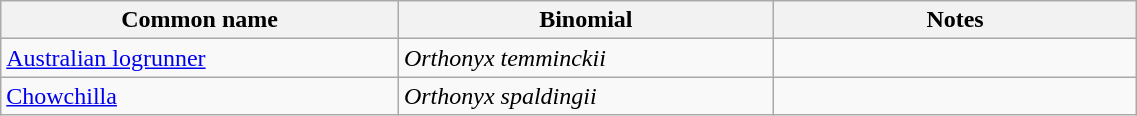<table style="width:60%;" class="wikitable">
<tr>
<th width=35%>Common name</th>
<th width=33%>Binomial</th>
<th width=32%>Notes</th>
</tr>
<tr>
<td><a href='#'>Australian logrunner</a></td>
<td><em>Orthonyx temminckii</em></td>
<td></td>
</tr>
<tr>
<td><a href='#'>Chowchilla</a></td>
<td><em>Orthonyx spaldingii</em></td>
<td></td>
</tr>
</table>
